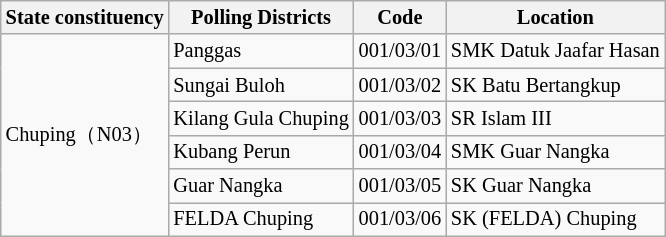<table class="wikitable sortable mw-collapsible" style="white-space:nowrap;font-size:85%">
<tr>
<th>State constituency</th>
<th>Polling Districts</th>
<th>Code</th>
<th>Location</th>
</tr>
<tr>
<td rowspan="6">Chuping（N03）</td>
<td>Panggas</td>
<td>001/03/01</td>
<td>SMK Datuk Jaafar Hasan</td>
</tr>
<tr>
<td>Sungai Buloh</td>
<td>001/03/02</td>
<td>SK Batu Bertangkup</td>
</tr>
<tr>
<td>Kilang Gula Chuping</td>
<td>001/03/03</td>
<td>SR Islam III</td>
</tr>
<tr>
<td>Kubang Perun</td>
<td>001/03/04</td>
<td>SMK Guar Nangka</td>
</tr>
<tr>
<td>Guar Nangka</td>
<td>001/03/05</td>
<td>SK Guar Nangka</td>
</tr>
<tr>
<td>FELDA Chuping</td>
<td>001/03/06</td>
<td>SK (FELDA) Chuping</td>
</tr>
</table>
